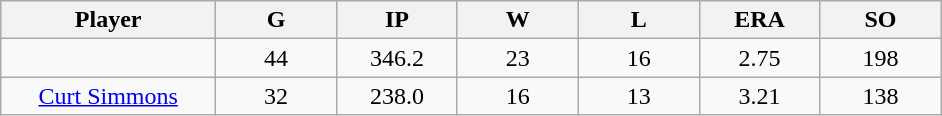<table class="wikitable sortable">
<tr>
<th bgcolor="#DDDDFF" width="16%">Player</th>
<th bgcolor="#DDDDFF" width="9%">G</th>
<th bgcolor="#DDDDFF" width="9%">IP</th>
<th bgcolor="#DDDDFF" width="9%">W</th>
<th bgcolor="#DDDDFF" width="9%">L</th>
<th bgcolor="#DDDDFF" width="9%">ERA</th>
<th bgcolor="#DDDDFF" width="9%">SO</th>
</tr>
<tr align="center">
<td></td>
<td>44</td>
<td>346.2</td>
<td>23</td>
<td>16</td>
<td>2.75</td>
<td>198</td>
</tr>
<tr align="center">
<td><a href='#'>Curt Simmons</a></td>
<td>32</td>
<td>238.0</td>
<td>16</td>
<td>13</td>
<td>3.21</td>
<td>138</td>
</tr>
</table>
